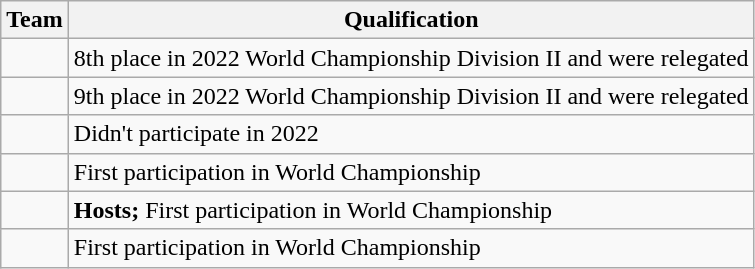<table class="wikitable">
<tr>
<th>Team</th>
<th>Qualification</th>
</tr>
<tr>
<td></td>
<td>8th place in 2022 World Championship Division II and were relegated</td>
</tr>
<tr>
<td></td>
<td>9th place in 2022 World Championship Division II and were relegated</td>
</tr>
<tr>
<td></td>
<td>Didn't participate in 2022</td>
</tr>
<tr>
<td></td>
<td>First participation in World Championship</td>
</tr>
<tr>
<td></td>
<td><strong>Hosts;</strong> First participation in World Championship</td>
</tr>
<tr>
<td></td>
<td>First participation in World Championship</td>
</tr>
</table>
